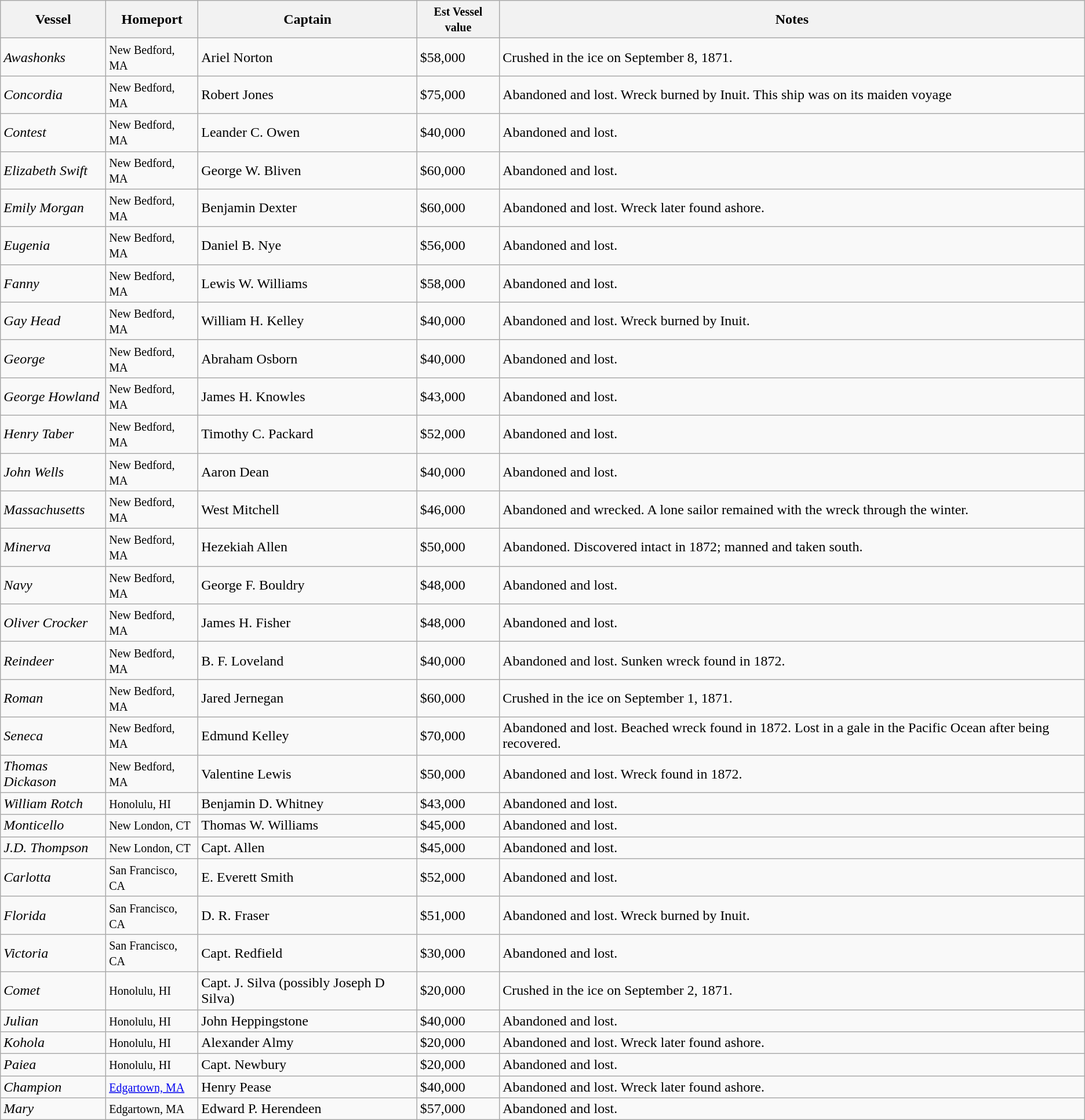<table class="wikitable">
<tr>
<th>Vessel</th>
<th>Homeport</th>
<th>Captain</th>
<th><small>Est Vessel value</small></th>
<th>Notes</th>
</tr>
<tr>
<td><em>Awashonks</em></td>
<td><small>New Bedford, MA</small></td>
<td>Ariel Norton</td>
<td>$58,000</td>
<td>Crushed in the ice on September 8, 1871.</td>
</tr>
<tr>
<td><em>Concordia</em></td>
<td><small>New Bedford, MA</small></td>
<td>Robert Jones</td>
<td>$75,000</td>
<td>Abandoned and lost. Wreck burned by Inuit. This ship was on its maiden voyage</td>
</tr>
<tr>
<td><em>Contest</em></td>
<td><small>New Bedford, MA</small></td>
<td>Leander C. Owen</td>
<td>$40,000</td>
<td>Abandoned and lost.</td>
</tr>
<tr>
<td><em>Elizabeth Swift</em></td>
<td><small>New Bedford, MA</small></td>
<td>George W. Bliven</td>
<td>$60,000</td>
<td>Abandoned and lost.</td>
</tr>
<tr>
<td><em>Emily Morgan</em></td>
<td><small>New Bedford, MA</small></td>
<td>Benjamin Dexter</td>
<td>$60,000</td>
<td>Abandoned and lost. Wreck later found ashore.</td>
</tr>
<tr>
<td><em>Eugenia</em></td>
<td><small>New Bedford, MA</small></td>
<td>Daniel B. Nye</td>
<td>$56,000</td>
<td>Abandoned and lost.</td>
</tr>
<tr>
<td><em>Fanny</em></td>
<td><small>New Bedford, MA</small></td>
<td>Lewis W. Williams</td>
<td>$58,000</td>
<td>Abandoned and lost.</td>
</tr>
<tr>
<td><em>Gay Head</em></td>
<td><small>New Bedford, MA</small></td>
<td>William H. Kelley</td>
<td>$40,000</td>
<td>Abandoned and lost. Wreck burned by Inuit.</td>
</tr>
<tr>
<td><em>George</em></td>
<td><small>New Bedford, MA</small></td>
<td>Abraham Osborn</td>
<td>$40,000</td>
<td>Abandoned and lost.</td>
</tr>
<tr>
<td><em>George Howland</em></td>
<td><small>New Bedford, MA</small></td>
<td>James H. Knowles</td>
<td>$43,000</td>
<td>Abandoned and lost.</td>
</tr>
<tr>
<td><em>Henry Taber</em></td>
<td><small>New Bedford, MA</small></td>
<td>Timothy C. Packard</td>
<td>$52,000</td>
<td>Abandoned and lost.</td>
</tr>
<tr>
<td><em>John Wells</em></td>
<td><small>New Bedford, MA</small></td>
<td>Aaron Dean</td>
<td>$40,000</td>
<td>Abandoned and lost.</td>
</tr>
<tr>
<td><em>Massachusetts</em></td>
<td><small>New Bedford, MA</small></td>
<td>West Mitchell</td>
<td>$46,000</td>
<td>Abandoned and wrecked. A lone sailor remained with the wreck through the winter.</td>
</tr>
<tr>
<td><em>Minerva</em></td>
<td><small>New Bedford, MA</small></td>
<td>Hezekiah Allen</td>
<td>$50,000</td>
<td>Abandoned. Discovered intact in 1872; manned and taken south.</td>
</tr>
<tr>
<td><em>Navy</em></td>
<td><small>New Bedford, MA</small></td>
<td>George F. Bouldry</td>
<td>$48,000</td>
<td>Abandoned and lost.</td>
</tr>
<tr>
<td><em>Oliver Crocker</em></td>
<td><small>New Bedford, MA</small></td>
<td>James H. Fisher</td>
<td>$48,000</td>
<td>Abandoned and lost.</td>
</tr>
<tr>
<td><em>Reindeer</em></td>
<td><small>New Bedford, MA</small></td>
<td>B. F. Loveland</td>
<td>$40,000</td>
<td>Abandoned and lost. Sunken wreck found in 1872.</td>
</tr>
<tr>
<td><em>Roman</em></td>
<td><small>New Bedford, MA</small></td>
<td>Jared Jernegan</td>
<td>$60,000</td>
<td>Crushed in the ice on September 1, 1871.</td>
</tr>
<tr>
<td><em>Seneca</em></td>
<td><small>New Bedford, MA</small></td>
<td>Edmund Kelley</td>
<td>$70,000</td>
<td>Abandoned and lost. Beached wreck found in 1872. Lost in a gale in the Pacific Ocean after being recovered.</td>
</tr>
<tr>
<td><em>Thomas Dickason</em></td>
<td><small>New Bedford, MA</small></td>
<td>Valentine Lewis</td>
<td>$50,000</td>
<td>Abandoned and lost. Wreck found in 1872.</td>
</tr>
<tr>
<td><em>William Rotch</em></td>
<td><small>Honolulu, HI</small></td>
<td>Benjamin D. Whitney</td>
<td>$43,000</td>
<td>Abandoned and lost.</td>
</tr>
<tr>
<td><em>Monticello</em></td>
<td><small>New London, CT</small></td>
<td>Thomas W. Williams</td>
<td>$45,000</td>
<td>Abandoned and lost.</td>
</tr>
<tr>
<td><em>J.D. Thompson</em></td>
<td><small>New London, CT</small></td>
<td>Capt. Allen</td>
<td>$45,000</td>
<td>Abandoned and lost.</td>
</tr>
<tr>
<td><em>Carlotta</em></td>
<td><small>San Francisco, CA</small></td>
<td>E. Everett Smith</td>
<td>$52,000</td>
<td>Abandoned and lost.</td>
</tr>
<tr>
<td><em>Florida</em></td>
<td><small>San Francisco, CA</small></td>
<td>D. R. Fraser</td>
<td>$51,000</td>
<td>Abandoned and lost. Wreck burned by Inuit.</td>
</tr>
<tr>
<td><em>Victoria</em></td>
<td><small>San Francisco, CA</small></td>
<td>Capt. Redfield</td>
<td>$30,000</td>
<td>Abandoned and lost.</td>
</tr>
<tr>
<td><em>Comet</em></td>
<td><small>Honolulu, HI</small></td>
<td>Capt. J. Silva (possibly Joseph D Silva)</td>
<td>$20,000</td>
<td>Crushed in the ice on September 2, 1871.</td>
</tr>
<tr>
<td><em>Julian</em></td>
<td><small>Honolulu, HI</small></td>
<td>John Heppingstone</td>
<td>$40,000</td>
<td>Abandoned and lost.</td>
</tr>
<tr>
<td><em>Kohola</em></td>
<td><small>Honolulu, HI</small></td>
<td>Alexander Almy</td>
<td>$20,000</td>
<td>Abandoned and lost. Wreck later found ashore.</td>
</tr>
<tr>
<td><em>Paiea</em></td>
<td><small>Honolulu, HI</small></td>
<td>Capt. Newbury</td>
<td>$20,000</td>
<td>Abandoned and lost.</td>
</tr>
<tr>
<td><em>Champion</em></td>
<td><a href='#'><small>Edgartown, MA</small></a></td>
<td>Henry Pease</td>
<td>$40,000</td>
<td>Abandoned and lost. Wreck later found ashore.</td>
</tr>
<tr>
<td><em>Mary</em></td>
<td><small>Edgartown, MA</small></td>
<td>Edward P. Herendeen</td>
<td>$57,000</td>
<td>Abandoned and lost.</td>
</tr>
</table>
